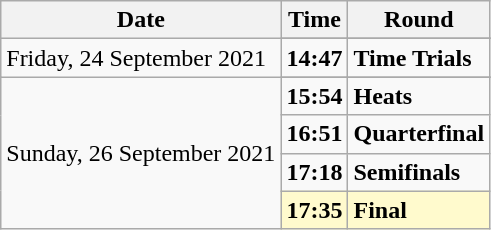<table class="wikitable">
<tr>
<th>Date</th>
<th>Time</th>
<th>Round</th>
</tr>
<tr>
<td rowspan=2>Friday, 24 September 2021</td>
</tr>
<tr>
<td><strong>14:47</strong></td>
<td><strong>Time Trials</strong></td>
</tr>
<tr>
<td rowspan=5>Sunday, 26 September 2021</td>
</tr>
<tr>
<td><strong>15:54</strong></td>
<td><strong>Heats</strong></td>
</tr>
<tr>
<td><strong>16:51</strong></td>
<td><strong>Quarterfinal</strong></td>
</tr>
<tr>
<td><strong>17:18</strong></td>
<td><strong>Semifinals</strong></td>
</tr>
<tr style=background:lemonchiffon>
<td><strong>17:35</strong></td>
<td><strong>Final</strong></td>
</tr>
</table>
